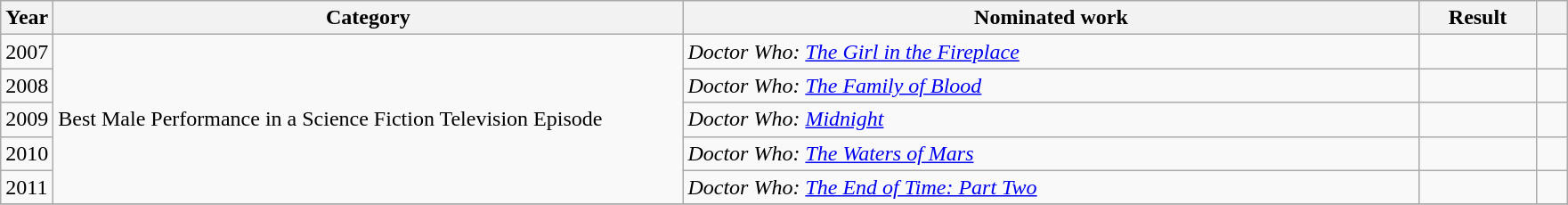<table class=wikitable>
<tr>
<th scope="col" style="width:1em;">Year</th>
<th scope="col" style="width:29em;">Category</th>
<th scope="col" style="width:34em;">Nominated work</th>
<th scope="col" style="width:5em;">Result</th>
<th scope="col" style="width:1em;"></th>
</tr>
<tr>
<td>2007</td>
<td rowspan="5">Best Male Performance in a Science Fiction Television Episode</td>
<td><em>Doctor Who: <a href='#'>The Girl in the Fireplace</a></em></td>
<td></td>
<td></td>
</tr>
<tr>
<td>2008</td>
<td><em>Doctor Who: <a href='#'>The Family of Blood</a></em></td>
<td></td>
<td></td>
</tr>
<tr>
<td>2009</td>
<td><em>Doctor Who: <a href='#'>Midnight</a></em></td>
<td></td>
<td></td>
</tr>
<tr>
<td>2010</td>
<td><em>Doctor Who: <a href='#'>The Waters of Mars</a></em></td>
<td></td>
<td></td>
</tr>
<tr>
<td>2011</td>
<td><em>Doctor Who: <a href='#'>The End of Time: Part Two</a></em></td>
<td></td>
<td></td>
</tr>
<tr>
</tr>
</table>
